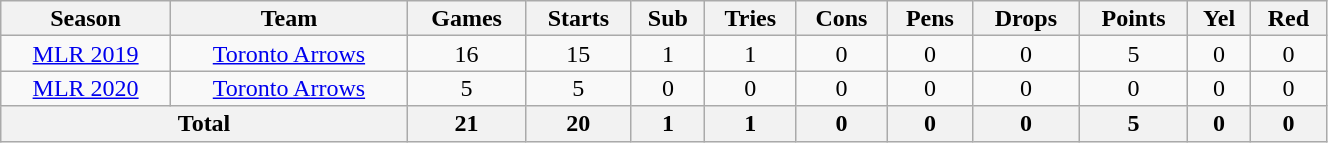<table class="wikitable" style="text-align:center; line-height:100%; font-size:100%; width:70%;">
<tr>
<th>Season</th>
<th>Team</th>
<th>Games</th>
<th>Starts</th>
<th>Sub</th>
<th>Tries</th>
<th>Cons</th>
<th>Pens</th>
<th>Drops</th>
<th>Points</th>
<th>Yel</th>
<th>Red</th>
</tr>
<tr>
<td><a href='#'>MLR 2019</a></td>
<td><a href='#'>Toronto Arrows</a></td>
<td>16</td>
<td>15</td>
<td>1</td>
<td>1</td>
<td>0</td>
<td>0</td>
<td>0</td>
<td>5</td>
<td>0</td>
<td>0</td>
</tr>
<tr>
<td><a href='#'>MLR 2020</a></td>
<td><a href='#'>Toronto Arrows</a></td>
<td>5</td>
<td>5</td>
<td>0</td>
<td>0</td>
<td>0</td>
<td>0</td>
<td>0</td>
<td>0</td>
<td>0</td>
<td>0</td>
</tr>
<tr>
<th colspan="2">Total</th>
<th>21</th>
<th>20</th>
<th>1</th>
<th>1</th>
<th>0</th>
<th>0</th>
<th>0</th>
<th>5</th>
<th>0</th>
<th>0</th>
</tr>
</table>
